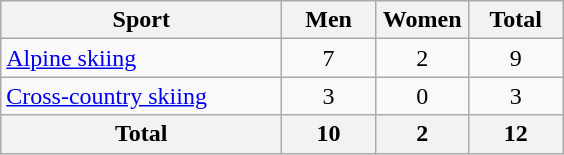<table class="wikitable sortable" style="text-align:center;">
<tr>
<th width=180>Sport</th>
<th width=55>Men</th>
<th width=55>Women</th>
<th width=55>Total</th>
</tr>
<tr>
<td align=left><a href='#'>Alpine skiing</a></td>
<td>7</td>
<td>2</td>
<td>9</td>
</tr>
<tr>
<td align=left><a href='#'>Cross-country skiing</a></td>
<td>3</td>
<td>0</td>
<td>3</td>
</tr>
<tr>
<th>Total</th>
<th>10</th>
<th>2</th>
<th>12</th>
</tr>
</table>
